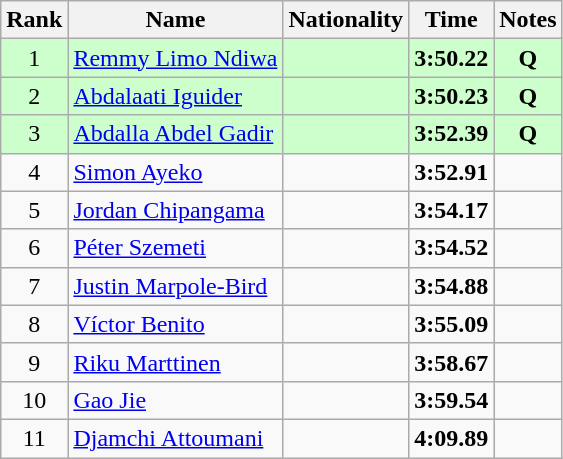<table class="wikitable sortable" style="text-align:center">
<tr>
<th>Rank</th>
<th>Name</th>
<th>Nationality</th>
<th>Time</th>
<th>Notes</th>
</tr>
<tr bgcolor=ccffcc>
<td>1</td>
<td align=left><a href='#'>Remmy Limo Ndiwa</a></td>
<td align=left></td>
<td><strong>3:50.22</strong></td>
<td><strong>Q</strong></td>
</tr>
<tr bgcolor=ccffcc>
<td>2</td>
<td align=left><a href='#'>Abdalaati Iguider</a></td>
<td align=left></td>
<td><strong>3:50.23</strong></td>
<td><strong>Q</strong></td>
</tr>
<tr bgcolor=ccffcc>
<td>3</td>
<td align=left><a href='#'>Abdalla Abdel Gadir</a></td>
<td align=left></td>
<td><strong>3:52.39</strong></td>
<td><strong>Q</strong></td>
</tr>
<tr>
<td>4</td>
<td align=left><a href='#'>Simon Ayeko</a></td>
<td align=left></td>
<td><strong>3:52.91</strong></td>
<td></td>
</tr>
<tr>
<td>5</td>
<td align=left><a href='#'>Jordan Chipangama</a></td>
<td align=left></td>
<td><strong>3:54.17</strong></td>
<td></td>
</tr>
<tr>
<td>6</td>
<td align=left><a href='#'>Péter Szemeti</a></td>
<td align=left></td>
<td><strong>3:54.52</strong></td>
<td></td>
</tr>
<tr>
<td>7</td>
<td align=left><a href='#'>Justin Marpole-Bird</a></td>
<td align=left></td>
<td><strong>3:54.88</strong></td>
<td></td>
</tr>
<tr>
<td>8</td>
<td align=left><a href='#'>Víctor Benito</a></td>
<td align=left></td>
<td><strong>3:55.09</strong></td>
<td></td>
</tr>
<tr>
<td>9</td>
<td align=left><a href='#'>Riku Marttinen</a></td>
<td align=left></td>
<td><strong>3:58.67</strong></td>
<td></td>
</tr>
<tr>
<td>10</td>
<td align=left><a href='#'>Gao Jie</a></td>
<td align=left></td>
<td><strong>3:59.54</strong></td>
<td></td>
</tr>
<tr>
<td>11</td>
<td align=left><a href='#'>Djamchi Attoumani</a></td>
<td align=left></td>
<td><strong>4:09.89</strong></td>
<td></td>
</tr>
</table>
